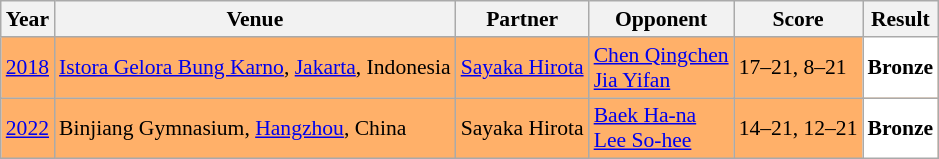<table class="sortable wikitable" style="font-size: 90%">
<tr>
<th>Year</th>
<th>Venue</th>
<th>Partner</th>
<th>Opponent</th>
<th>Score</th>
<th>Result</th>
</tr>
<tr style="background:#FFB069">
<td align="center"><a href='#'>2018</a></td>
<td align="left"><a href='#'>Istora Gelora Bung Karno</a>, <a href='#'>Jakarta</a>, Indonesia</td>
<td align="left"> <a href='#'>Sayaka Hirota</a></td>
<td align="left"> <a href='#'>Chen Qingchen</a><br> <a href='#'>Jia Yifan</a></td>
<td align="left">17–21, 8–21</td>
<td style="text-align:left; background:white"> <strong>Bronze</strong></td>
</tr>
<tr style="background:#FFB069">
<td align="center"><a href='#'>2022</a></td>
<td align="left">Binjiang Gymnasium, <a href='#'>Hangzhou</a>, China</td>
<td align="left"> Sayaka Hirota</td>
<td align="left"> <a href='#'>Baek Ha-na</a><br>  <a href='#'>Lee So-hee</a></td>
<td align="left">14–21, 12–21</td>
<td style="text-align:left; background:white"> <strong>Bronze</strong></td>
</tr>
</table>
